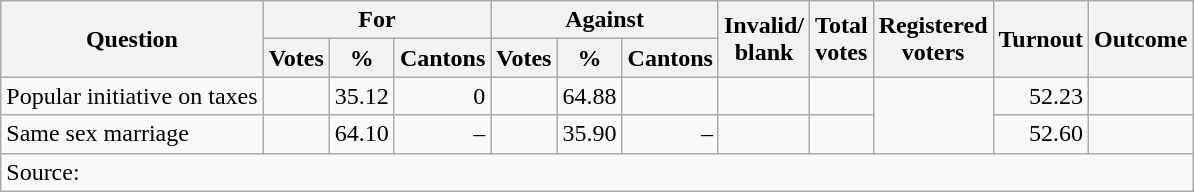<table class=wikitable style=text-align:right>
<tr>
<th rowspan=2>Question</th>
<th colspan=3>For</th>
<th colspan=3>Against</th>
<th rowspan=2>Invalid/<br>blank</th>
<th rowspan=2>Total<br>votes</th>
<th rowspan=2>Registered<br>voters</th>
<th rowspan=2>Turnout</th>
<th rowspan=2>Outcome</th>
</tr>
<tr>
<th>Votes</th>
<th>%</th>
<th>Cantons</th>
<th>Votes</th>
<th>%</th>
<th>Cantons</th>
</tr>
<tr>
<td align=left>Popular initiative on taxes</td>
<td></td>
<td>35.12</td>
<td>0</td>
<td></td>
<td>64.88</td>
<td></td>
<td></td>
<td></td>
<td rowspan=2></td>
<td>52.23</td>
<td></td>
</tr>
<tr>
<td align=left>Same sex marriage</td>
<td></td>
<td>64.10</td>
<td>–</td>
<td></td>
<td>35.90</td>
<td>–</td>
<td></td>
<td></td>
<td>52.60</td>
<td></td>
</tr>
<tr>
<td colspan=14 align=left>Source: </td>
</tr>
</table>
